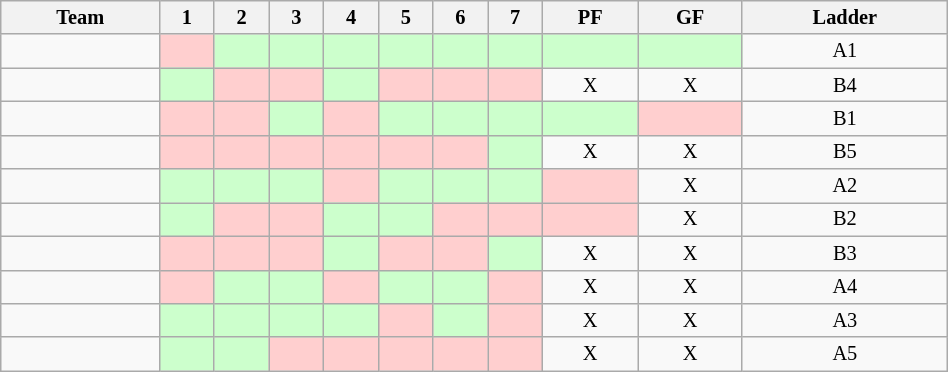<table class="wikitable sortable" style="font-size:85%; text-align:center; width:50%">
<tr valign="top">
<th valign="middle">Team</th>
<th>1</th>
<th>2</th>
<th>3</th>
<th>4</th>
<th>5</th>
<th>6</th>
<th>7</th>
<th>PF</th>
<th>GF</th>
<th valign="middle">Ladder</th>
</tr>
<tr>
<td align="left"></td>
<td style="background:#FFCFCF;"></td>
<td style="background:#cfc;"></td>
<td style="background:#cfc;"></td>
<td style="background:#cfc;"></td>
<td style="background:#cfc;"></td>
<td style="background:#cfc;"></td>
<td style="background:#cfc;"></td>
<td style="background:#cfc;"></td>
<td style="background:#cfc;"></td>
<td>A1</td>
</tr>
<tr>
<td align="left"></td>
<td style="background:#cfc;"></td>
<td style="background:#FFCFCF;"></td>
<td style="background:#FFCFCF;"></td>
<td style="background:#cfc;"></td>
<td style="background:#FFCFCF;"></td>
<td style="background:#FFCFCF;"></td>
<td style="background:#FFCFCF;"></td>
<td>X</td>
<td>X</td>
<td>B4</td>
</tr>
<tr>
<td align="left"></td>
<td style="background:#FFCFCF;"></td>
<td style="background:#FFCFCF;"></td>
<td style="background:#cfc;"></td>
<td style="background:#FFCFCF;"></td>
<td style="background:#cfc;"></td>
<td style="background:#cfc;"></td>
<td style="background:#cfc;"></td>
<td style="background:#cfc;"></td>
<td style="background:#FFCFCF;"></td>
<td>B1</td>
</tr>
<tr>
<td align="left"></td>
<td style="background:#FFCFCF;"></td>
<td style="background:#FFCFCF;"></td>
<td style="background:#FFCFCF;"></td>
<td style="background:#FFCFCF;"></td>
<td style="background:#FFCFCF;"></td>
<td style="background:#FFCFCF;"></td>
<td style="background:#cfc;"></td>
<td>X</td>
<td>X</td>
<td>B5</td>
</tr>
<tr>
<td align="left"></td>
<td style="background:#cfc;"></td>
<td style="background:#cfc;"></td>
<td style="background:#cfc;"></td>
<td style="background:#FFCFCF;"></td>
<td style="background:#cfc;"></td>
<td style="background:#cfc;"></td>
<td style="background:#cfc;"></td>
<td style="background:#FFCFCF;"></td>
<td>X</td>
<td>A2</td>
</tr>
<tr>
<td align="left"></td>
<td style="background:#cfc;"></td>
<td style="background:#FFCFCF;"></td>
<td style="background:#FFCFCF;"></td>
<td style="background:#cfc;"></td>
<td style="background:#cfc;"></td>
<td style="background:#FFCFCF;"></td>
<td style="background:#FFCFCF;"></td>
<td style="background:#FFCFCF;"></td>
<td>X</td>
<td>B2</td>
</tr>
<tr>
<td align="left"></td>
<td style="background:#FFCFCF;"></td>
<td style="background:#FFCFCF;"></td>
<td style="background:#FFCFCF;"></td>
<td style="background:#cfc;"></td>
<td style="background:#FFCFCF;"></td>
<td style="background:#FFCFCF;"></td>
<td style="background:#cfc;"></td>
<td>X</td>
<td>X</td>
<td>B3</td>
</tr>
<tr>
<td align="left"></td>
<td style="background:#FFCFCF;"></td>
<td style="background:#cfc;"></td>
<td style="background:#cfc;"></td>
<td style="background:#FFCFCF;"></td>
<td style="background:#cfc;"></td>
<td style="background:#cfc;"></td>
<td style="background:#FFCFCF;"></td>
<td>X</td>
<td>X</td>
<td>A4</td>
</tr>
<tr>
<td align="left"></td>
<td style="background:#cfc;"></td>
<td style="background:#cfc;"></td>
<td style="background:#cfc;"></td>
<td style="background:#cfc;"></td>
<td style="background:#FFCFCF;"></td>
<td style="background:#cfc;"></td>
<td style="background:#FFCFCF;"></td>
<td>X</td>
<td>X</td>
<td>A3</td>
</tr>
<tr>
<td align="left"></td>
<td style="background:#cfc;"></td>
<td style="background:#cfc;"></td>
<td style="background:#FFCFCF;"></td>
<td style="background:#FFCFCF;"></td>
<td style="background:#FFCFCF;"></td>
<td style="background:#FFCFCF;"></td>
<td style="background:#FFCFCF;"></td>
<td>X</td>
<td>X</td>
<td>A5</td>
</tr>
</table>
